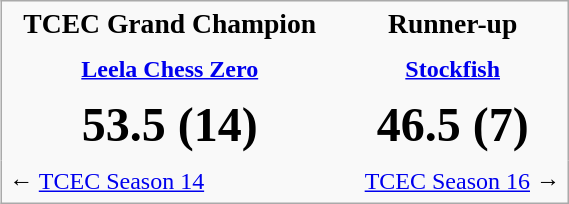<table class="infobox" cellpadding="5" cellspacing="0" style="width:30%;  border-collapse:collapse; text-align:center;">
<tr>
<td style="text-align:center; font-size:115%"><strong>TCEC Grand Champion</strong></td>
<td style="text-align:center; font-size:115%"><strong>Runner-up</strong></td>
</tr>
<tr>
<td style="text-align:center"><strong><a href='#'>Leela Chess Zero</a></strong></td>
<td style="text-align:center"><strong><a href='#'>Stockfish</a></strong></td>
</tr>
<tr>
<td style="text-align:center; font-size:200%"><strong>53.5 (14)</strong></td>
<td style="text-align:center; font-size:200%"><strong>46.5 (7)</strong></td>
</tr>
<tr>
<td style="text-align:left">← <a href='#'>TCEC Season 14</a></td>
<td style="text-align:right"><a href='#'>TCEC Season 16</a> →</td>
</tr>
</table>
